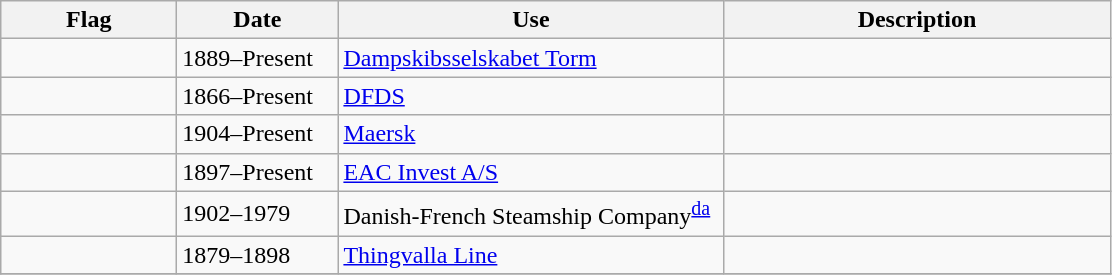<table class="wikitable">
<tr>
<th style="width:110px;">Flag</th>
<th style="width:100px;">Date</th>
<th style="width:250px;">Use</th>
<th style="width:250px;">Description</th>
</tr>
<tr>
<td></td>
<td>1889–Present</td>
<td><a href='#'>Dampskibsselskabet Torm</a></td>
<td></td>
</tr>
<tr>
<td></td>
<td>1866–Present</td>
<td><a href='#'>DFDS</a></td>
<td></td>
</tr>
<tr>
<td></td>
<td>1904–Present</td>
<td><a href='#'>Maersk</a></td>
<td></td>
</tr>
<tr>
<td></td>
<td>1897–Present</td>
<td><a href='#'>EAC Invest A/S</a></td>
<td></td>
</tr>
<tr>
<td></td>
<td>1902–1979</td>
<td>Danish-French Steamship Company<sup><a href='#'>da</a></sup></td>
<td></td>
</tr>
<tr>
<td></td>
<td>1879–1898</td>
<td><a href='#'>Thingvalla Line</a></td>
<td></td>
</tr>
<tr>
</tr>
</table>
